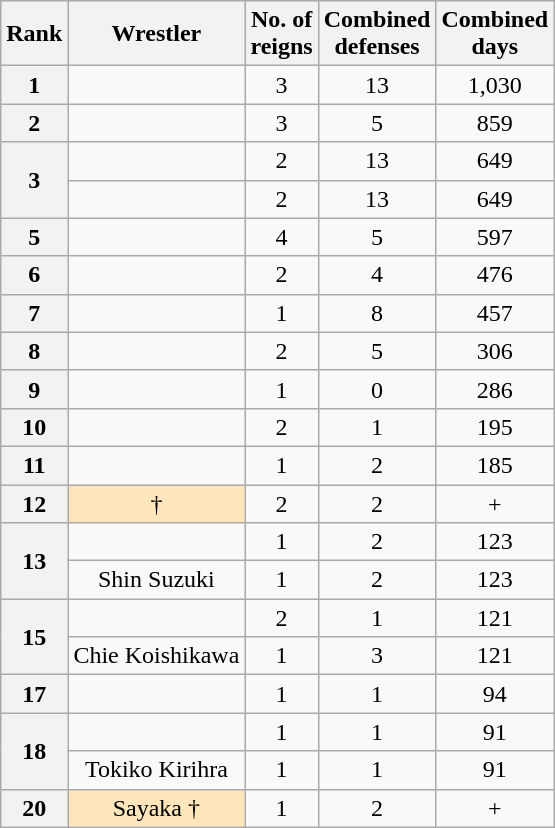<table class="wikitable sortable" style="text-align: center">
<tr>
<th>Rank</th>
<th>Wrestler</th>
<th>No. of<br>reigns</th>
<th>Combined<br>defenses</th>
<th>Combined<br>days</th>
</tr>
<tr>
<th>1</th>
<td></td>
<td>3</td>
<td>13</td>
<td>1,030</td>
</tr>
<tr>
<th>2</th>
<td></td>
<td>3</td>
<td>5</td>
<td>859</td>
</tr>
<tr>
<th rowspan="2">3</th>
<td></td>
<td>2</td>
<td>13</td>
<td>649</td>
</tr>
<tr>
<td></td>
<td>2</td>
<td>13</td>
<td>649</td>
</tr>
<tr>
<th>5</th>
<td></td>
<td>4</td>
<td>5</td>
<td>597</td>
</tr>
<tr>
<th>6</th>
<td></td>
<td>2</td>
<td>4</td>
<td>476</td>
</tr>
<tr>
<th>7</th>
<td></td>
<td>1</td>
<td>8</td>
<td>457</td>
</tr>
<tr>
<th>8</th>
<td></td>
<td>2</td>
<td>5</td>
<td>306</td>
</tr>
<tr>
<th>9</th>
<td></td>
<td>1</td>
<td>0</td>
<td>286</td>
</tr>
<tr>
<th>10</th>
<td></td>
<td>2</td>
<td>1</td>
<td>195</td>
</tr>
<tr>
<th>11</th>
<td></td>
<td>1</td>
<td>2</td>
<td>185</td>
</tr>
<tr>
<th>12</th>
<td style="background: #ffe6bd"> †</td>
<td>2</td>
<td>2</td>
<td>+</td>
</tr>
<tr>
<th rowspan=2>13</th>
<td></td>
<td>1</td>
<td>2</td>
<td>123</td>
</tr>
<tr>
<td>Shin Suzuki</td>
<td>1</td>
<td>2</td>
<td>123</td>
</tr>
<tr>
<th rowspan=2>15</th>
<td></td>
<td>2</td>
<td>1</td>
<td>121</td>
</tr>
<tr>
<td>Chie Koishikawa</td>
<td>1</td>
<td>3</td>
<td>121</td>
</tr>
<tr>
<th>17</th>
<td></td>
<td>1</td>
<td>1</td>
<td>94</td>
</tr>
<tr>
<th rowspan=2>18</th>
<td></td>
<td>1</td>
<td>1</td>
<td>91</td>
</tr>
<tr>
<td>Tokiko Kirihra</td>
<td>1</td>
<td>1</td>
<td>91</td>
</tr>
<tr>
<th>20</th>
<td style="background: #ffe6bd">Sayaka †</td>
<td>1</td>
<td>2</td>
<td>+</td>
</tr>
</table>
